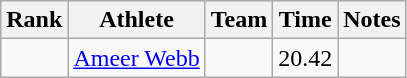<table class="wikitable sortable">
<tr>
<th>Rank</th>
<th>Athlete</th>
<th>Team</th>
<th>Time</th>
<th>Notes</th>
</tr>
<tr>
<td align=center></td>
<td><a href='#'>Ameer Webb</a></td>
<td></td>
<td>20.42</td>
<td></td>
</tr>
</table>
